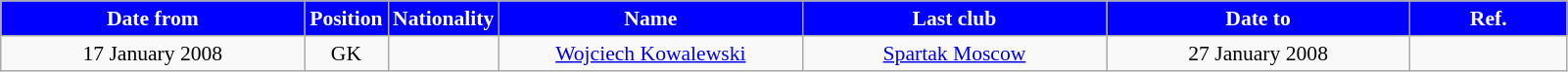<table class="wikitable"  style="text-align:center; font-size:90%; ">
<tr>
<th style="background:#00f; color:white; width:200px;">Date from</th>
<th style="background:#00f; color:white; width:50px;">Position</th>
<th style="background:#00f; color:white; width:50px;">Nationality</th>
<th style="background:#00f; color:white; width:200px;">Name</th>
<th style="background:#00f; color:white; width:200px;">Last club</th>
<th style="background:#00f; color:white; width:200px;">Date to</th>
<th style="background:#00f; color:white; width:100px;">Ref.</th>
</tr>
<tr>
<td>17 January 2008</td>
<td>GK</td>
<td></td>
<td><a href='#'>Wojciech Kowalewski</a></td>
<td><a href='#'>Spartak Moscow</a></td>
<td>27 January 2008</td>
<td></td>
</tr>
</table>
